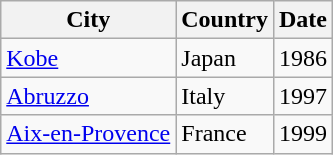<table class="wikitable sortable">
<tr>
<th>City</th>
<th>Country</th>
<th>Date</th>
</tr>
<tr>
<td><a href='#'>Kobe</a></td>
<td>Japan</td>
<td>1986</td>
</tr>
<tr>
<td><a href='#'>Abruzzo</a></td>
<td>Italy</td>
<td>1997</td>
</tr>
<tr>
<td><a href='#'>Aix-en-Provence</a></td>
<td>France</td>
<td>1999</td>
</tr>
</table>
